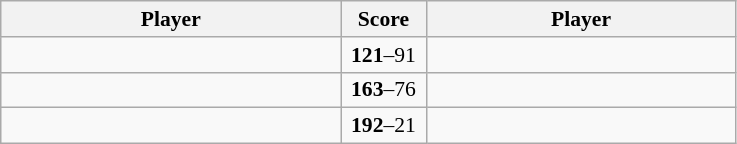<table class="wikitable" style="font-size:90%">
<tr>
<th width=220>Player</th>
<th width=50>Score</th>
<th width=200>Player</th>
</tr>
<tr>
<td><strong></strong></td>
<td style="text-align:center;"><strong>121</strong>–91</td>
<td></td>
</tr>
<tr>
<td><strong></strong></td>
<td style="text-align:center;"><strong>163</strong>–76</td>
<td></td>
</tr>
<tr>
<td><strong></strong></td>
<td style="text-align:center;"><strong>192</strong>–21</td>
<td></td>
</tr>
</table>
